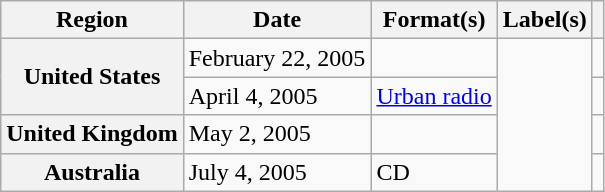<table class="wikitable plainrowheaders">
<tr>
<th scope="col">Region</th>
<th scope="col">Date</th>
<th scope="col">Format(s)</th>
<th scope="col">Label(s)</th>
<th scope="col"></th>
</tr>
<tr>
<th scope="row" rowspan="2">United States</th>
<td>February 22, 2005</td>
<td></td>
<td rowspan="4"></td>
<td></td>
</tr>
<tr>
<td>April 4, 2005</td>
<td><a href='#'>Urban radio</a></td>
<td></td>
</tr>
<tr>
<th scope="row">United Kingdom</th>
<td>May 2, 2005</td>
<td></td>
<td></td>
</tr>
<tr>
<th scope="row">Australia</th>
<td>July 4, 2005</td>
<td>CD</td>
<td></td>
</tr>
</table>
